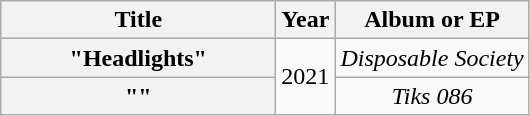<table class="wikitable plainrowheaders" style="text-align:center;">
<tr>
<th scope="col" style="width:11em;">Title</th>
<th scope="col">Year</th>
<th scope="col">Album or EP</th>
</tr>
<tr>
<th scope="row">"Headlights"<br></th>
<td rowspan="2">2021</td>
<td><em>Disposable Society</em></td>
</tr>
<tr>
<th scope="row">""<br></th>
<td><em>Tiks 086</em></td>
</tr>
</table>
